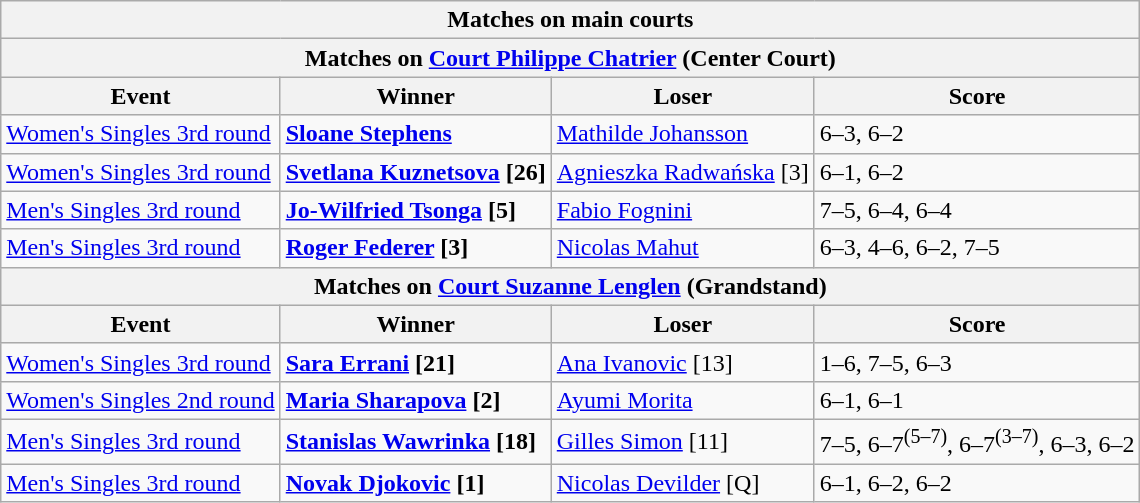<table class="wikitable">
<tr>
<th colspan=4 style=white-space:nowrap>Matches on main courts</th>
</tr>
<tr>
<th colspan=4>Matches on <a href='#'>Court Philippe Chatrier</a> (Center Court)</th>
</tr>
<tr>
<th>Event</th>
<th>Winner</th>
<th>Loser</th>
<th>Score</th>
</tr>
<tr>
<td><a href='#'>Women's Singles 3rd round</a></td>
<td> <strong><a href='#'>Sloane Stephens</a></strong></td>
<td> <a href='#'>Mathilde Johansson</a></td>
<td>6–3, 6–2</td>
</tr>
<tr>
<td><a href='#'>Women's Singles 3rd round</a></td>
<td> <strong><a href='#'>Svetlana Kuznetsova</a> [26]</strong></td>
<td> <a href='#'>Agnieszka Radwańska</a> [3]</td>
<td>6–1, 6–2</td>
</tr>
<tr>
<td><a href='#'>Men's Singles 3rd round</a></td>
<td> <strong><a href='#'>Jo-Wilfried Tsonga</a> [5]</strong></td>
<td> <a href='#'>Fabio Fognini</a></td>
<td>7–5, 6–4, 6–4</td>
</tr>
<tr>
<td><a href='#'>Men's Singles 3rd round</a></td>
<td> <strong><a href='#'>Roger Federer</a> [3]</strong></td>
<td> <a href='#'>Nicolas Mahut</a></td>
<td>6–3, 4–6, 6–2, 7–5</td>
</tr>
<tr>
<th colspan=4>Matches on <a href='#'>Court Suzanne Lenglen</a> (Grandstand)</th>
</tr>
<tr>
<th>Event</th>
<th>Winner</th>
<th>Loser</th>
<th>Score</th>
</tr>
<tr>
<td><a href='#'>Women's Singles 3rd round</a></td>
<td> <strong><a href='#'>Sara Errani</a> [21]</strong></td>
<td> <a href='#'>Ana Ivanovic</a> [13]</td>
<td>1–6, 7–5, 6–3</td>
</tr>
<tr>
<td><a href='#'>Women's Singles 2nd round</a></td>
<td> <strong><a href='#'>Maria Sharapova</a> [2]</strong></td>
<td> <a href='#'>Ayumi Morita</a></td>
<td>6–1, 6–1</td>
</tr>
<tr>
<td><a href='#'>Men's Singles 3rd round</a></td>
<td> <strong><a href='#'>Stanislas Wawrinka</a> [18]</strong></td>
<td> <a href='#'>Gilles Simon</a> [11]</td>
<td>7–5, 6–7<sup>(5–7)</sup>, 6–7<sup>(3–7)</sup>, 6–3, 6–2</td>
</tr>
<tr>
<td><a href='#'>Men's Singles 3rd round</a></td>
<td><strong> <a href='#'>Novak Djokovic</a> [1]</strong></td>
<td> <a href='#'>Nicolas Devilder</a> [Q]</td>
<td>6–1, 6–2, 6–2</td>
</tr>
</table>
